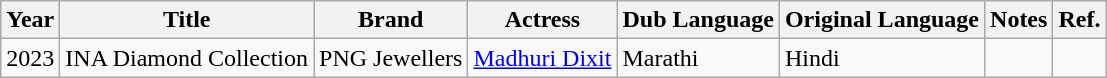<table class="wikitable">
<tr>
<th>Year</th>
<th>Title</th>
<th>Brand</th>
<th>Actress</th>
<th>Dub Language</th>
<th>Original Language</th>
<th>Notes</th>
<th>Ref.</th>
</tr>
<tr>
<td>2023</td>
<td>INA Diamond Collection</td>
<td>PNG Jewellers</td>
<td><a href='#'>Madhuri Dixit</a></td>
<td>Marathi</td>
<td>Hindi</td>
<td></td>
<td></td>
</tr>
</table>
